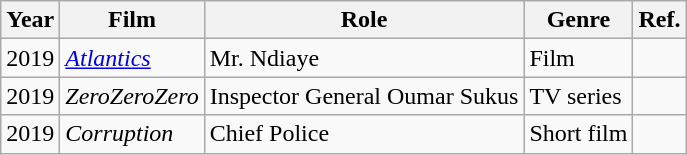<table class="wikitable">
<tr>
<th>Year</th>
<th>Film</th>
<th>Role</th>
<th>Genre</th>
<th>Ref.</th>
</tr>
<tr>
<td>2019</td>
<td><em><a href='#'>Atlantics</a></em></td>
<td>Mr. Ndiaye</td>
<td>Film</td>
<td></td>
</tr>
<tr>
<td>2019</td>
<td><em>ZeroZeroZero</em></td>
<td>Inspector General Oumar Sukus</td>
<td>TV series</td>
<td></td>
</tr>
<tr>
<td>2019</td>
<td><em>Corruption</em></td>
<td>Chief Police</td>
<td>Short film</td>
<td></td>
</tr>
</table>
